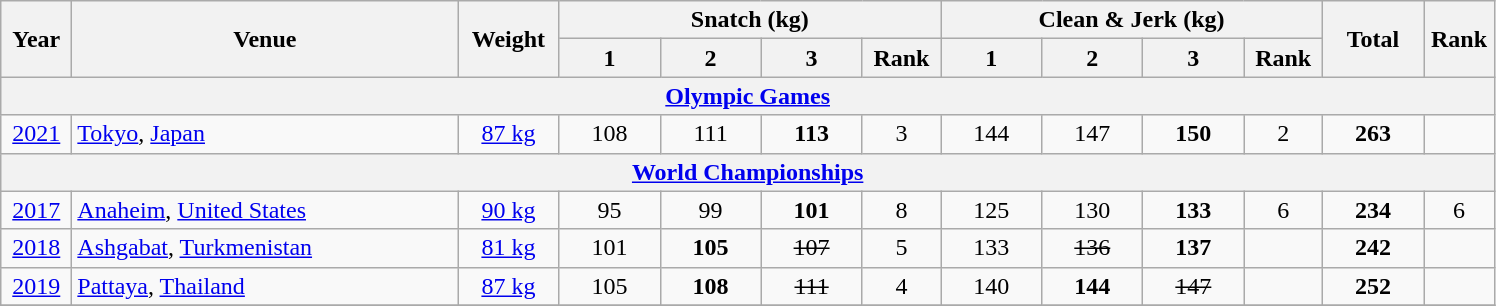<table class="wikitable" style="text-align:center;">
<tr>
<th rowspan=2 width=40>Year</th>
<th rowspan=2 width=250>Venue</th>
<th rowspan=2 width=60>Weight</th>
<th colspan=4>Snatch (kg)</th>
<th colspan=4>Clean & Jerk (kg)</th>
<th rowspan=2 width=60>Total</th>
<th rowspan=2 width=40>Rank</th>
</tr>
<tr>
<th width=60>1</th>
<th width=60>2</th>
<th width=60>3</th>
<th width=45>Rank</th>
<th width=60>1</th>
<th width=60>2</th>
<th width=60>3</th>
<th width=45>Rank</th>
</tr>
<tr>
<th colspan=13><a href='#'>Olympic Games</a></th>
</tr>
<tr>
<td><a href='#'>2021</a></td>
<td align=left> <a href='#'>Tokyo</a>, <a href='#'>Japan</a></td>
<td><a href='#'>87 kg</a></td>
<td>108</td>
<td>111</td>
<td><strong>113</strong></td>
<td>3</td>
<td>144</td>
<td>147</td>
<td><strong>150</strong></td>
<td>2</td>
<td><strong>263</strong></td>
<td></td>
</tr>
<tr>
<th colspan=13><a href='#'>World Championships</a></th>
</tr>
<tr>
<td><a href='#'>2017</a></td>
<td align=left> <a href='#'>Anaheim</a>, <a href='#'>United States</a></td>
<td><a href='#'>90 kg</a></td>
<td>95</td>
<td>99</td>
<td><strong>101</strong></td>
<td>8</td>
<td>125</td>
<td>130</td>
<td><strong>133</strong></td>
<td>6</td>
<td><strong>234</strong></td>
<td>6</td>
</tr>
<tr>
<td><a href='#'>2018</a></td>
<td align=left> <a href='#'>Ashgabat</a>, <a href='#'>Turkmenistan</a></td>
<td><a href='#'>81 kg</a></td>
<td>101</td>
<td><strong>105</strong></td>
<td><s>107</s></td>
<td>5</td>
<td>133</td>
<td><s>136</s></td>
<td><strong>137</strong></td>
<td></td>
<td><strong>242</strong></td>
<td></td>
</tr>
<tr>
<td><a href='#'>2019</a></td>
<td align=left> <a href='#'>Pattaya</a>, <a href='#'>Thailand</a></td>
<td><a href='#'>87 kg</a></td>
<td>105</td>
<td><strong>108</strong></td>
<td><s>111</s></td>
<td>4</td>
<td>140</td>
<td><strong>144</strong></td>
<td><s>147</s></td>
<td></td>
<td><strong>252</strong></td>
<td></td>
</tr>
<tr>
</tr>
</table>
